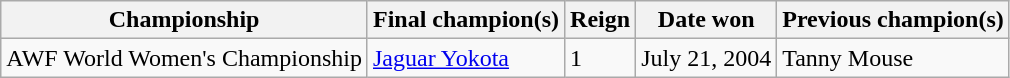<table class="wikitable">
<tr>
<th>Championship</th>
<th>Final champion(s)</th>
<th>Reign</th>
<th>Date won</th>
<th>Previous champion(s)</th>
</tr>
<tr>
<td>AWF World Women's Championship</td>
<td><a href='#'>Jaguar Yokota</a></td>
<td>1</td>
<td>July 21, 2004</td>
<td>Tanny Mouse</td>
</tr>
</table>
